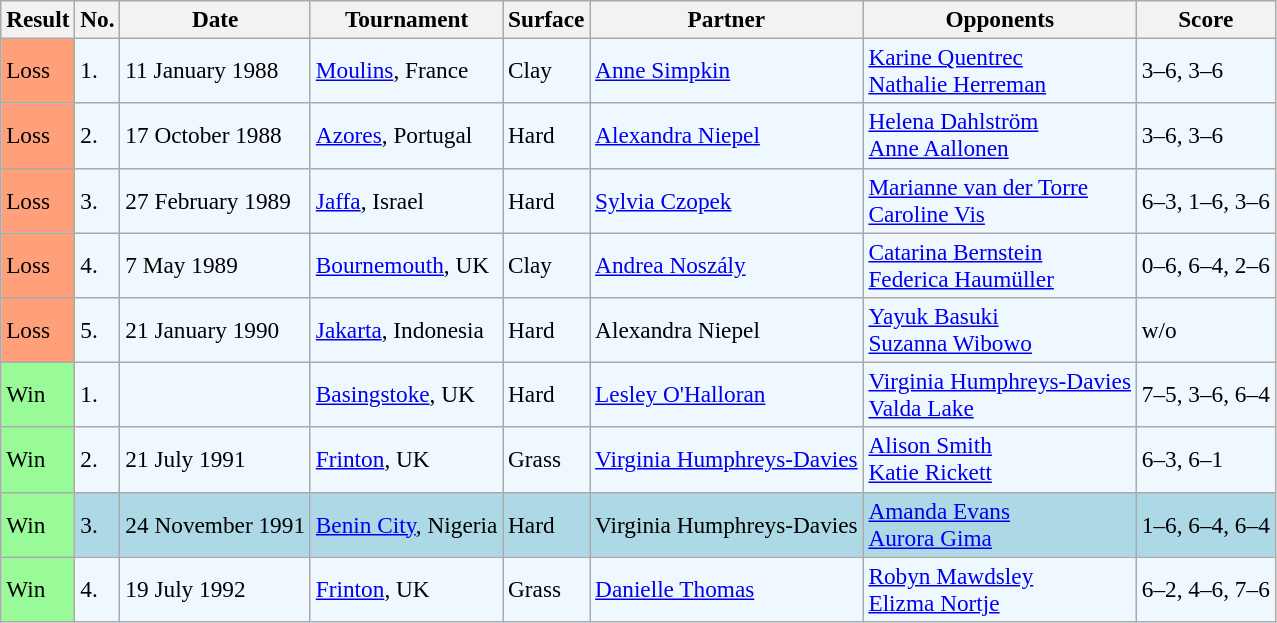<table class="sortable wikitable" style=font-size:97%>
<tr>
<th>Result</th>
<th>No.</th>
<th>Date</th>
<th>Tournament</th>
<th>Surface</th>
<th>Partner</th>
<th>Opponents</th>
<th class="unsortable">Score</th>
</tr>
<tr style="background:#f0f8ff;">
<td style="background:#ffa07a;">Loss</td>
<td>1.</td>
<td>11 January 1988</td>
<td><a href='#'>Moulins</a>, France</td>
<td>Clay</td>
<td> <a href='#'>Anne Simpkin</a></td>
<td> <a href='#'>Karine Quentrec</a><br> <a href='#'>Nathalie Herreman</a></td>
<td>3–6, 3–6</td>
</tr>
<tr style="background:#f0f8ff;">
<td style="background:#ffa07a;">Loss</td>
<td>2.</td>
<td>17 October 1988</td>
<td><a href='#'>Azores</a>, Portugal</td>
<td>Hard</td>
<td> <a href='#'>Alexandra Niepel</a></td>
<td> <a href='#'>Helena Dahlström</a><br> <a href='#'>Anne Aallonen</a></td>
<td>3–6, 3–6</td>
</tr>
<tr style="background:#f0f8ff;">
<td style="background:#ffa07a;">Loss</td>
<td>3.</td>
<td>27 February 1989</td>
<td><a href='#'>Jaffa</a>, Israel</td>
<td>Hard</td>
<td> <a href='#'>Sylvia Czopek</a></td>
<td> <a href='#'>Marianne van der Torre</a><br> <a href='#'>Caroline Vis</a></td>
<td>6–3, 1–6, 3–6</td>
</tr>
<tr style="background:#f0f8ff;">
<td style="background:#ffa07a;">Loss</td>
<td>4.</td>
<td>7 May 1989</td>
<td><a href='#'>Bournemouth</a>, UK</td>
<td>Clay</td>
<td> <a href='#'>Andrea Noszály</a></td>
<td> <a href='#'>Catarina Bernstein</a><br> <a href='#'>Federica Haumüller</a></td>
<td>0–6, 6–4, 2–6</td>
</tr>
<tr style="background:#f0f8ff;">
<td style="background:#ffa07a;">Loss</td>
<td>5.</td>
<td>21 January 1990</td>
<td><a href='#'>Jakarta</a>, Indonesia</td>
<td>Hard</td>
<td> Alexandra Niepel</td>
<td> <a href='#'>Yayuk Basuki</a><br> <a href='#'>Suzanna Wibowo</a></td>
<td>w/o</td>
</tr>
<tr style="background:#f0f8ff;">
<td style="background:#98fb98;">Win</td>
<td>1.</td>
<td></td>
<td><a href='#'>Basingstoke</a>, UK</td>
<td>Hard</td>
<td> <a href='#'>Lesley O'Halloran</a></td>
<td> <a href='#'>Virginia Humphreys-Davies</a><br> <a href='#'>Valda Lake</a></td>
<td>7–5, 3–6, 6–4</td>
</tr>
<tr style="background:#f0f8ff;">
<td style="background:#98fb98;">Win</td>
<td>2.</td>
<td>21 July 1991</td>
<td><a href='#'>Frinton</a>, UK</td>
<td>Grass</td>
<td> <a href='#'>Virginia Humphreys-Davies</a></td>
<td> <a href='#'>Alison Smith</a> <br>  <a href='#'>Katie Rickett</a></td>
<td>6–3, 6–1</td>
</tr>
<tr style="background:lightblue;">
<td style="background:#98fb98;">Win</td>
<td>3.</td>
<td>24 November 1991</td>
<td><a href='#'>Benin City</a>, Nigeria</td>
<td>Hard</td>
<td> Virginia Humphreys-Davies</td>
<td> <a href='#'>Amanda Evans</a> <br>  <a href='#'>Aurora Gima</a></td>
<td>1–6, 6–4, 6–4</td>
</tr>
<tr style="background:#f0f8ff;">
<td style="background:#98fb98;">Win</td>
<td>4.</td>
<td>19 July 1992</td>
<td><a href='#'>Frinton</a>, UK</td>
<td>Grass</td>
<td> <a href='#'>Danielle Thomas</a></td>
<td> <a href='#'>Robyn Mawdsley</a> <br>  <a href='#'>Elizma Nortje</a></td>
<td>6–2, 4–6, 7–6</td>
</tr>
</table>
